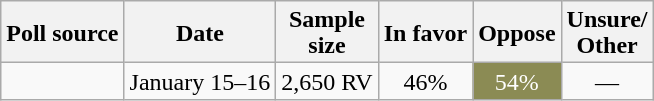<table class="wikitable sortable collapsible" style="text-align:center;line-height:17px">
<tr>
<th>Poll source</th>
<th>Date</th>
<th>Sample<br>size</th>
<th>In favor</th>
<th>Oppose</th>
<th>Unsure/<br>Other</th>
</tr>
<tr>
<td></td>
<td>January 15–16</td>
<td>2,650 RV</td>
<td>46%</td>
<td style="background:#8B8B54; color: white">54%</td>
<td>—</td>
</tr>
</table>
